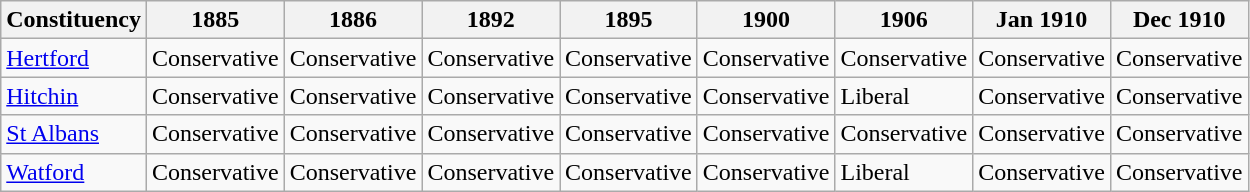<table class="wikitable">
<tr>
<th>Constituency</th>
<th>1885</th>
<th>1886</th>
<th>1892</th>
<th>1895</th>
<th>1900</th>
<th>1906</th>
<th>Jan 1910</th>
<th>Dec 1910</th>
</tr>
<tr>
<td><a href='#'>Hertford</a></td>
<td bgcolor=>Conservative</td>
<td bgcolor=>Conservative</td>
<td bgcolor=>Conservative</td>
<td bgcolor=>Conservative</td>
<td bgcolor=>Conservative</td>
<td bgcolor=>Conservative</td>
<td bgcolor=>Conservative</td>
<td bgcolor=>Conservative</td>
</tr>
<tr>
<td><a href='#'>Hitchin</a></td>
<td bgcolor=>Conservative</td>
<td bgcolor=>Conservative</td>
<td bgcolor=>Conservative</td>
<td bgcolor=>Conservative</td>
<td bgcolor=>Conservative</td>
<td bgcolor=>Liberal</td>
<td bgcolor=>Conservative</td>
<td bgcolor=>Conservative</td>
</tr>
<tr>
<td><a href='#'>St Albans</a></td>
<td bgcolor=>Conservative</td>
<td bgcolor=>Conservative</td>
<td bgcolor=>Conservative</td>
<td bgcolor=>Conservative</td>
<td bgcolor=>Conservative</td>
<td bgcolor=>Conservative</td>
<td bgcolor=>Conservative</td>
<td bgcolor=>Conservative</td>
</tr>
<tr>
<td><a href='#'>Watford</a></td>
<td bgcolor=>Conservative</td>
<td bgcolor=>Conservative</td>
<td bgcolor=>Conservative</td>
<td bgcolor=>Conservative</td>
<td bgcolor=>Conservative</td>
<td bgcolor=>Liberal</td>
<td bgcolor=>Conservative</td>
<td bgcolor=>Conservative</td>
</tr>
</table>
